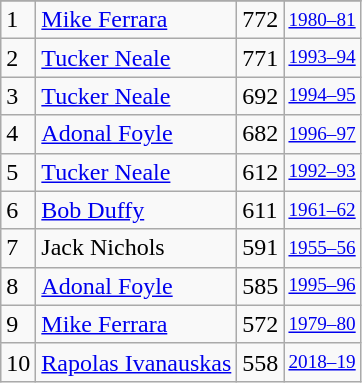<table class="wikitable">
<tr>
</tr>
<tr>
<td>1</td>
<td><a href='#'>Mike Ferrara</a></td>
<td>772</td>
<td style="font-size:80%;"><a href='#'>1980–81</a></td>
</tr>
<tr>
<td>2</td>
<td><a href='#'>Tucker Neale</a></td>
<td>771</td>
<td style="font-size:80%;"><a href='#'>1993–94</a></td>
</tr>
<tr>
<td>3</td>
<td><a href='#'>Tucker Neale</a></td>
<td>692</td>
<td style="font-size:80%;"><a href='#'>1994–95</a></td>
</tr>
<tr>
<td>4</td>
<td><a href='#'>Adonal Foyle</a></td>
<td>682</td>
<td style="font-size:80%;"><a href='#'>1996–97</a></td>
</tr>
<tr>
<td>5</td>
<td><a href='#'>Tucker Neale</a></td>
<td>612</td>
<td style="font-size:80%;"><a href='#'>1992–93</a></td>
</tr>
<tr>
<td>6</td>
<td><a href='#'>Bob Duffy</a></td>
<td>611</td>
<td style="font-size:80%;"><a href='#'>1961–62</a></td>
</tr>
<tr>
<td>7</td>
<td>Jack Nichols</td>
<td>591</td>
<td style="font-size:80%;"><a href='#'>1955–56</a></td>
</tr>
<tr>
<td>8</td>
<td><a href='#'>Adonal Foyle</a></td>
<td>585</td>
<td style="font-size:80%;"><a href='#'>1995–96</a></td>
</tr>
<tr>
<td>9</td>
<td><a href='#'>Mike Ferrara</a></td>
<td>572</td>
<td style="font-size:80%;"><a href='#'>1979–80</a></td>
</tr>
<tr>
<td>10</td>
<td><a href='#'>Rapolas Ivanauskas</a></td>
<td>558</td>
<td style="font-size:80%;"><a href='#'>2018–19</a></td>
</tr>
</table>
